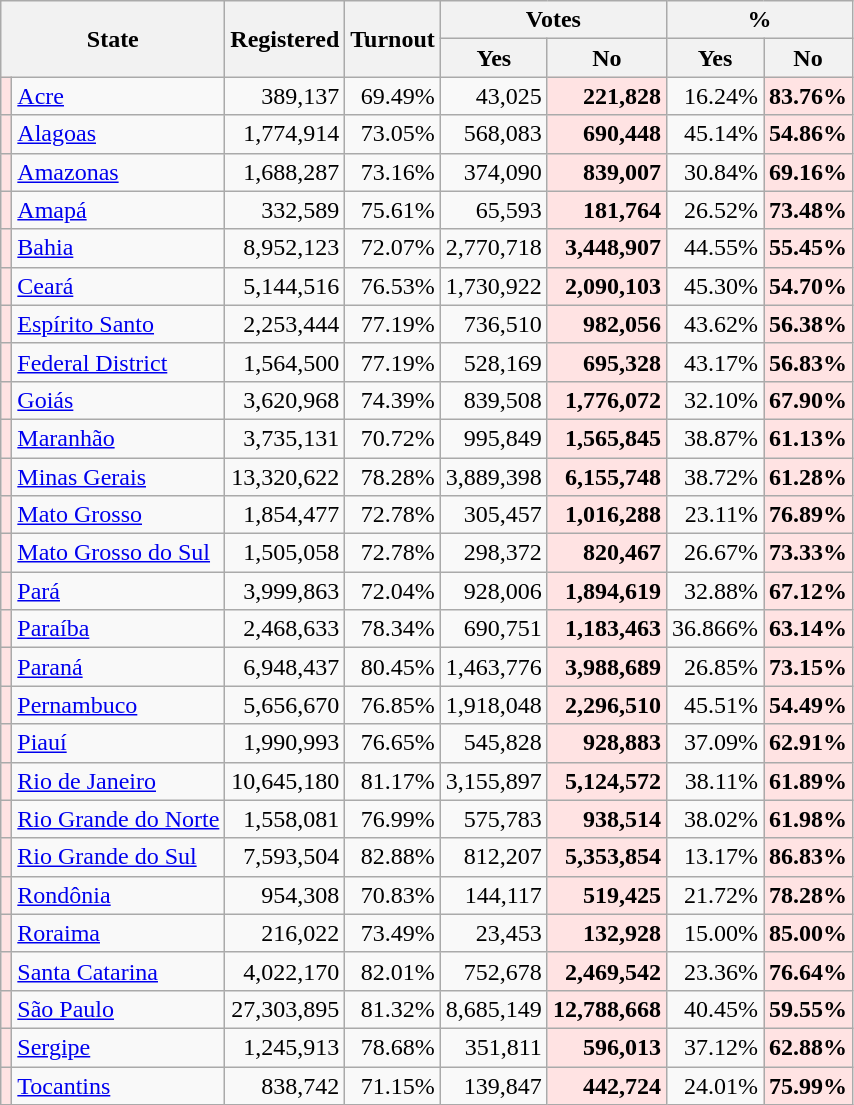<table class="wikitable sortable" style=text-align:right>
<tr>
<th rowspan=2 colspan=2>State</th>
<th rowspan=2>Registered</th>
<th rowspan=2>Turnout</th>
<th colspan=2>Votes</th>
<th colspan=2>%</th>
</tr>
<tr>
<th>Yes</th>
<th>No</th>
<th>Yes</th>
<th>No</th>
</tr>
<tr>
<td bgcolor=#FFE3E3></td>
<td align=left><a href='#'>Acre</a></td>
<td>389,137</td>
<td>69.49%</td>
<td>43,025</td>
<td bgcolor=#FFE3E3><strong>221,828</strong></td>
<td>16.24%</td>
<td bgcolor=#FFE3E3><strong>83.76%</strong></td>
</tr>
<tr>
<td bgcolor=#FFE3E3></td>
<td align=left><a href='#'>Alagoas</a></td>
<td>1,774,914</td>
<td>73.05%</td>
<td>568,083</td>
<td bgcolor=#FFE3E3><strong>690,448</strong></td>
<td>45.14%</td>
<td bgcolor=#FFE3E3><strong>54.86%</strong></td>
</tr>
<tr>
<td bgcolor=#FFE3E3></td>
<td align=left><a href='#'>Amazonas</a></td>
<td>1,688,287</td>
<td>73.16%</td>
<td>374,090</td>
<td bgcolor=#FFE3E3><strong>839,007</strong></td>
<td>30.84%</td>
<td bgcolor=#FFE3E3><strong>69.16%</strong></td>
</tr>
<tr>
<td bgcolor=#FFE3E3></td>
<td align=left><a href='#'>Amapá</a></td>
<td>332,589</td>
<td>75.61%</td>
<td>65,593</td>
<td bgcolor=#FFE3E3><strong>181,764</strong></td>
<td>26.52%</td>
<td bgcolor=#FFE3E3><strong>73.48%</strong></td>
</tr>
<tr>
<td bgcolor=#FFE3E3></td>
<td align=left><a href='#'>Bahia</a></td>
<td>8,952,123</td>
<td>72.07%</td>
<td>2,770,718</td>
<td bgcolor=#FFE3E3><strong>3,448,907</strong></td>
<td>44.55%</td>
<td bgcolor=#FFE3E3><strong>55.45%</strong></td>
</tr>
<tr>
<td bgcolor=#FFE3E3></td>
<td align=left><a href='#'>Ceará</a></td>
<td>5,144,516</td>
<td>76.53%</td>
<td>1,730,922</td>
<td bgcolor=#FFE3E3><strong>2,090,103</strong></td>
<td>45.30%</td>
<td bgcolor=#FFE3E3><strong>54.70%</strong></td>
</tr>
<tr>
<td bgcolor=#FFE3E3></td>
<td align=left><a href='#'>Espírito Santo</a></td>
<td>2,253,444</td>
<td>77.19%</td>
<td>736,510</td>
<td bgcolor=#FFE3E3><strong>982,056</strong></td>
<td>43.62%</td>
<td bgcolor=#FFE3E3><strong>56.38%</strong></td>
</tr>
<tr>
<td bgcolor=#FFE3E3></td>
<td align=left><a href='#'>Federal District</a></td>
<td>1,564,500</td>
<td>77.19%</td>
<td>528,169</td>
<td bgcolor=#FFE3E3><strong>695,328</strong></td>
<td>43.17%</td>
<td bgcolor=#FFE3E3><strong>56.83%</strong></td>
</tr>
<tr>
<td bgcolor=#FFE3E3></td>
<td align=left><a href='#'>Goiás</a></td>
<td>3,620,968</td>
<td>74.39%</td>
<td>839,508</td>
<td bgcolor=#FFE3E3><strong>1,776,072</strong></td>
<td>32.10%</td>
<td bgcolor=#FFE3E3><strong>67.90%</strong></td>
</tr>
<tr>
<td bgcolor=#FFE3E3></td>
<td align=left><a href='#'>Maranhão</a></td>
<td>3,735,131</td>
<td>70.72%</td>
<td>995,849</td>
<td bgcolor=#FFE3E3><strong>1,565,845</strong></td>
<td>38.87%</td>
<td bgcolor=#FFE3E3><strong>61.13%</strong></td>
</tr>
<tr>
<td bgcolor=#FFE3E3></td>
<td align=left><a href='#'>Minas Gerais</a></td>
<td>13,320,622</td>
<td>78.28%</td>
<td>3,889,398</td>
<td bgcolor=#FFE3E3><strong>6,155,748</strong></td>
<td>38.72%</td>
<td bgcolor=#FFE3E3><strong>61.28%</strong></td>
</tr>
<tr>
<td bgcolor=#FFE3E3></td>
<td align=left><a href='#'>Mato Grosso</a></td>
<td>1,854,477</td>
<td>72.78%</td>
<td>305,457</td>
<td bgcolor=#FFE3E3><strong>1,016,288</strong></td>
<td>23.11%</td>
<td bgcolor=#FFE3E3><strong>76.89%</strong></td>
</tr>
<tr>
<td bgcolor=#FFE3E3></td>
<td align=left><a href='#'>Mato Grosso do Sul</a></td>
<td>1,505,058</td>
<td>72.78%</td>
<td>298,372</td>
<td bgcolor=#FFE3E3><strong>820,467</strong></td>
<td>26.67%</td>
<td bgcolor=#FFE3E3><strong>73.33%</strong></td>
</tr>
<tr>
<td bgcolor=#FFE3E3></td>
<td align=left><a href='#'>Pará</a></td>
<td>3,999,863</td>
<td>72.04%</td>
<td>928,006</td>
<td bgcolor=#FFE3E3><strong>1,894,619</strong></td>
<td>32.88%</td>
<td bgcolor=#FFE3E3><strong>67.12%</strong></td>
</tr>
<tr>
<td bgcolor=#FFE3E3></td>
<td align=left><a href='#'>Paraíba</a></td>
<td>2,468,633</td>
<td>78.34%</td>
<td>690,751</td>
<td bgcolor=#FFE3E3><strong>1,183,463</strong></td>
<td>36.866%</td>
<td bgcolor=#FFE3E3><strong>63.14%</strong></td>
</tr>
<tr>
<td bgcolor=#FFE3E3></td>
<td align=left><a href='#'>Paraná</a></td>
<td>6,948,437</td>
<td>80.45%</td>
<td>1,463,776</td>
<td bgcolor=#FFE3E3><strong>3,988,689</strong></td>
<td>26.85%</td>
<td bgcolor=#FFE3E3><strong>73.15%</strong></td>
</tr>
<tr>
<td bgcolor=#FFE3E3></td>
<td align=left><a href='#'>Pernambuco</a></td>
<td>5,656,670</td>
<td>76.85%</td>
<td>1,918,048</td>
<td bgcolor=#FFE3E3><strong>2,296,510</strong></td>
<td>45.51%</td>
<td bgcolor=#FFE3E3><strong>54.49%</strong></td>
</tr>
<tr>
<td bgcolor=#FFE3E3></td>
<td align=left><a href='#'>Piauí</a></td>
<td>1,990,993</td>
<td>76.65%</td>
<td>545,828</td>
<td bgcolor=#FFE3E3><strong>928,883</strong></td>
<td>37.09%</td>
<td bgcolor=#FFE3E3><strong>62.91%</strong></td>
</tr>
<tr>
<td bgcolor=#FFE3E3></td>
<td align=left><a href='#'>Rio de Janeiro</a></td>
<td>10,645,180</td>
<td>81.17%</td>
<td>3,155,897</td>
<td bgcolor=#FFE3E3><strong>5,124,572</strong></td>
<td>38.11%</td>
<td bgcolor=#FFE3E3><strong>61.89%</strong></td>
</tr>
<tr>
<td bgcolor=#FFE3E3></td>
<td align=left><a href='#'>Rio Grande do Norte</a></td>
<td>1,558,081</td>
<td>76.99%</td>
<td>575,783</td>
<td bgcolor=#FFE3E3><strong>938,514</strong></td>
<td>38.02%</td>
<td bgcolor=#FFE3E3><strong>61.98%</strong></td>
</tr>
<tr>
<td bgcolor=#FFE3E3></td>
<td align=left><a href='#'>Rio Grande do Sul</a></td>
<td>7,593,504</td>
<td>82.88%</td>
<td>812,207</td>
<td bgcolor=#FFE3E3><strong>5,353,854</strong></td>
<td>13.17%</td>
<td bgcolor=#FFE3E3><strong>86.83%</strong></td>
</tr>
<tr>
<td bgcolor=#FFE3E3></td>
<td align=left><a href='#'>Rondônia</a></td>
<td>954,308</td>
<td>70.83%</td>
<td>144,117</td>
<td bgcolor=#FFE3E3><strong>519,425</strong></td>
<td>21.72%</td>
<td bgcolor=#FFE3E3><strong>78.28%</strong></td>
</tr>
<tr>
<td bgcolor=#FFE3E3></td>
<td align=left><a href='#'>Roraima</a></td>
<td>216,022</td>
<td>73.49%</td>
<td>23,453</td>
<td bgcolor=#FFE3E3><strong>132,928</strong></td>
<td>15.00%</td>
<td bgcolor=#FFE3E3><strong>85.00%</strong></td>
</tr>
<tr>
<td bgcolor=#FFE3E3></td>
<td align=left><a href='#'>Santa Catarina</a></td>
<td>4,022,170</td>
<td>82.01%</td>
<td>752,678</td>
<td bgcolor=#FFE3E3><strong>2,469,542</strong></td>
<td>23.36%</td>
<td bgcolor=#FFE3E3><strong>76.64%</strong></td>
</tr>
<tr>
<td bgcolor=#FFE3E3></td>
<td align=left><a href='#'>São Paulo</a></td>
<td>27,303,895</td>
<td>81.32%</td>
<td>8,685,149</td>
<td bgcolor=#FFE3E3><strong>12,788,668</strong></td>
<td>40.45%</td>
<td bgcolor=#FFE3E3><strong>59.55%</strong></td>
</tr>
<tr>
<td bgcolor=#FFE3E3></td>
<td align=left><a href='#'>Sergipe</a></td>
<td>1,245,913</td>
<td>78.68%</td>
<td>351,811</td>
<td bgcolor=#FFE3E3><strong>596,013</strong></td>
<td>37.12%</td>
<td bgcolor=#FFE3E3><strong>62.88%</strong></td>
</tr>
<tr>
<td bgcolor=#FFE3E3></td>
<td align=left><a href='#'>Tocantins</a></td>
<td>838,742</td>
<td>71.15%</td>
<td>139,847</td>
<td bgcolor=#FFE3E3><strong>442,724</strong></td>
<td>24.01%</td>
<td bgcolor=#FFE3E3><strong>75.99%</strong></td>
</tr>
</table>
